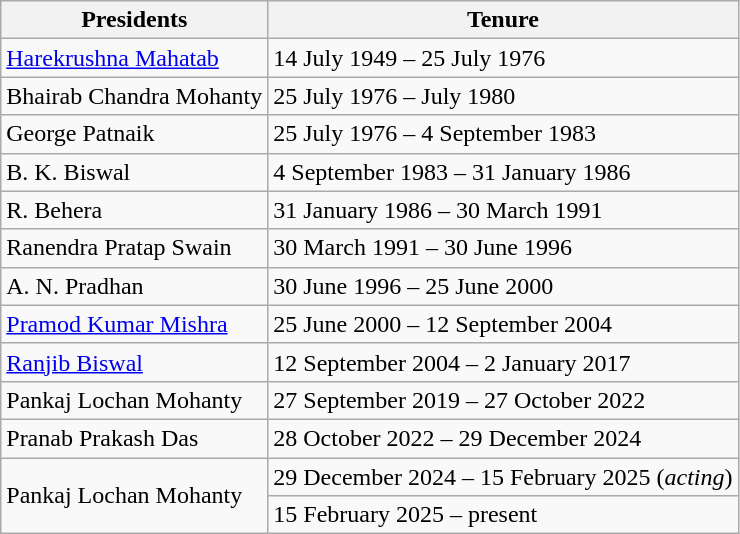<table class="wikitable">
<tr>
<th>Presidents</th>
<th>Tenure</th>
</tr>
<tr>
<td><a href='#'>Harekrushna Mahatab</a></td>
<td>14 July 1949 – 25 July 1976</td>
</tr>
<tr>
<td>Bhairab Chandra Mohanty</td>
<td>25 July 1976 – July 1980</td>
</tr>
<tr>
<td>George Patnaik</td>
<td>25 July 1976 – 4 September 1983</td>
</tr>
<tr>
<td>B. K. Biswal</td>
<td>4 September 1983 – 31 January 1986</td>
</tr>
<tr>
<td>R. Behera</td>
<td>31 January 1986 – 30 March 1991</td>
</tr>
<tr>
<td>Ranendra Pratap Swain</td>
<td>30 March 1991 – 30 June 1996</td>
</tr>
<tr>
<td>A. N. Pradhan</td>
<td>30 June 1996 – 25 June 2000</td>
</tr>
<tr>
<td><a href='#'>Pramod Kumar Mishra</a></td>
<td>25 June 2000 – 12 September 2004</td>
</tr>
<tr>
<td><a href='#'>Ranjib Biswal</a></td>
<td>12 September 2004 – 2 January 2017</td>
</tr>
<tr>
<td>Pankaj Lochan Mohanty</td>
<td>27 September 2019 – 27 October 2022</td>
</tr>
<tr>
<td>Pranab Prakash Das</td>
<td>28 October 2022 – 29 December 2024</td>
</tr>
<tr>
<td rowspan=2>Pankaj Lochan Mohanty</td>
<td>29 December 2024 – 15 February 2025 (<em>acting</em>)</td>
</tr>
<tr>
<td>15 February 2025 – present</td>
</tr>
</table>
